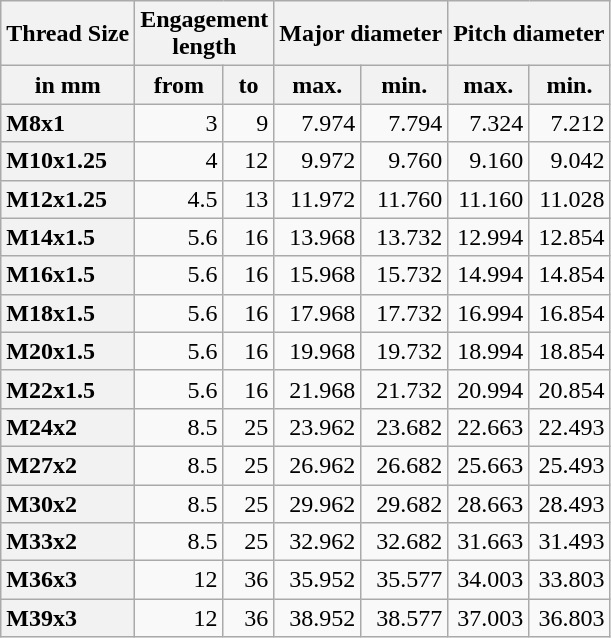<table class="wikitable" style="text-align: right">
<tr>
<th>Thread Size</th>
<th colspan="2">Engagement<br>length</th>
<th colspan="2">Major diameter</th>
<th colspan="2">Pitch diameter</th>
</tr>
<tr>
<th>in mm</th>
<th>from</th>
<th>to</th>
<th>max.</th>
<th>min.</th>
<th>max.</th>
<th>min.</th>
</tr>
<tr>
<th style="text-align: left">M8x1</th>
<td>3</td>
<td>9</td>
<td>7.974</td>
<td>7.794</td>
<td>7.324</td>
<td>7.212</td>
</tr>
<tr>
<th style="text-align: left">M10x1.25</th>
<td>4</td>
<td>12</td>
<td>9.972</td>
<td>9.760</td>
<td>9.160</td>
<td>9.042</td>
</tr>
<tr>
<th style="text-align: left">M12x1.25</th>
<td>4.5</td>
<td>13</td>
<td>11.972</td>
<td>11.760</td>
<td>11.160</td>
<td>11.028</td>
</tr>
<tr>
<th style="text-align: left">M14x1.5</th>
<td>5.6</td>
<td>16</td>
<td>13.968</td>
<td>13.732</td>
<td>12.994</td>
<td>12.854</td>
</tr>
<tr>
<th style="text-align: left">M16x1.5</th>
<td>5.6</td>
<td>16</td>
<td>15.968</td>
<td>15.732</td>
<td>14.994</td>
<td>14.854</td>
</tr>
<tr>
<th style="text-align: left">M18x1.5</th>
<td>5.6</td>
<td>16</td>
<td>17.968</td>
<td>17.732</td>
<td>16.994</td>
<td>16.854</td>
</tr>
<tr>
<th style="text-align: left">M20x1.5</th>
<td>5.6</td>
<td>16</td>
<td>19.968</td>
<td>19.732</td>
<td>18.994</td>
<td>18.854</td>
</tr>
<tr>
<th style="text-align: left">M22x1.5</th>
<td>5.6</td>
<td>16</td>
<td>21.968</td>
<td>21.732</td>
<td>20.994</td>
<td>20.854</td>
</tr>
<tr>
<th style="text-align: left">M24x2</th>
<td>8.5</td>
<td>25</td>
<td>23.962</td>
<td>23.682</td>
<td>22.663</td>
<td>22.493</td>
</tr>
<tr>
<th style="text-align: left">M27x2</th>
<td>8.5</td>
<td>25</td>
<td>26.962</td>
<td>26.682</td>
<td>25.663</td>
<td>25.493</td>
</tr>
<tr>
<th style="text-align: left">M30x2</th>
<td>8.5</td>
<td>25</td>
<td>29.962</td>
<td>29.682</td>
<td>28.663</td>
<td>28.493</td>
</tr>
<tr>
<th style="text-align: left">M33x2</th>
<td>8.5</td>
<td>25</td>
<td>32.962</td>
<td>32.682</td>
<td>31.663</td>
<td>31.493</td>
</tr>
<tr>
<th style="text-align: left">M36x3</th>
<td>12</td>
<td>36</td>
<td>35.952</td>
<td>35.577</td>
<td>34.003</td>
<td>33.803</td>
</tr>
<tr>
<th style="text-align: left">M39x3</th>
<td>12</td>
<td>36</td>
<td>38.952</td>
<td>38.577</td>
<td>37.003</td>
<td>36.803</td>
</tr>
</table>
